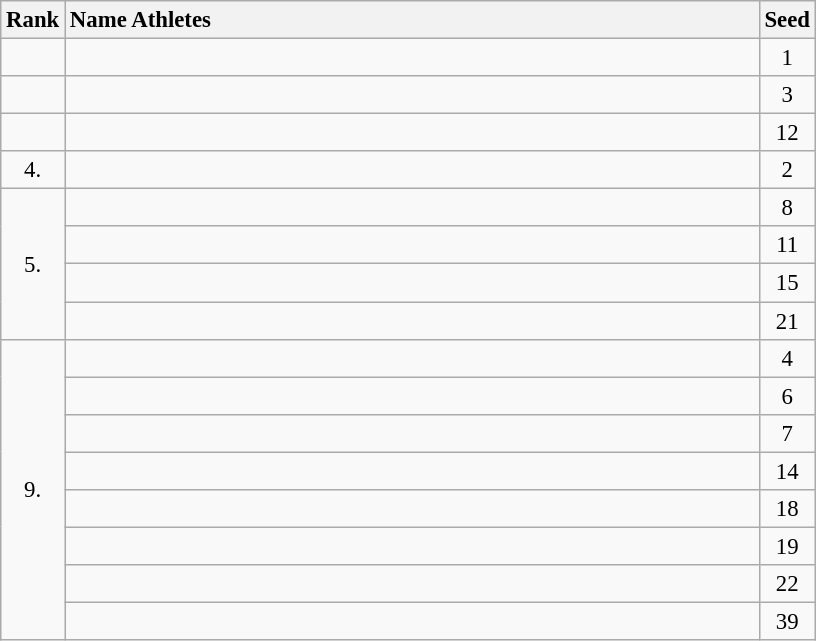<table class="wikitable" style="font-size:95%;">
<tr>
<th>Rank</th>
<th style="text-align: left; width: 30em">Name Athletes</th>
<th>Seed</th>
</tr>
<tr>
<td align="center"></td>
<td></td>
<td align="center">1</td>
</tr>
<tr>
<td align="center"></td>
<td></td>
<td align="center">3</td>
</tr>
<tr>
<td align="center"></td>
<td></td>
<td align="center">12</td>
</tr>
<tr>
<td align="center">4.</td>
<td></td>
<td align="center">2</td>
</tr>
<tr>
<td rowspan=4 align="center">5.</td>
<td></td>
<td align="center">8</td>
</tr>
<tr>
<td></td>
<td align="center">11</td>
</tr>
<tr>
<td></td>
<td align="center">15</td>
</tr>
<tr>
<td></td>
<td align="center">21</td>
</tr>
<tr>
<td rowspan=8 align="center">9.</td>
<td></td>
<td align="center">4</td>
</tr>
<tr>
<td></td>
<td align="center">6</td>
</tr>
<tr>
<td></td>
<td align="center">7</td>
</tr>
<tr>
<td></td>
<td align="center">14</td>
</tr>
<tr>
<td></td>
<td align="center">18</td>
</tr>
<tr>
<td></td>
<td align="center">19</td>
</tr>
<tr>
<td></td>
<td align="center">22</td>
</tr>
<tr>
<td></td>
<td align="center">39</td>
</tr>
</table>
